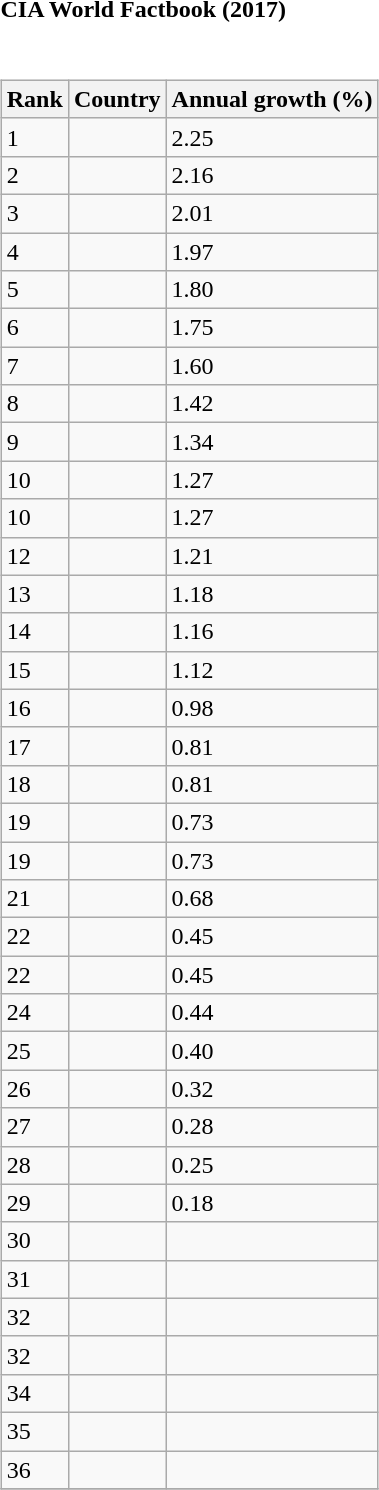<table>
<tr>
<td width="25%" align="centre"><strong>CIA World Factbook (2017)</strong></td>
</tr>
<tr valign="top">
<td><br><table class="wikitable sortable">
<tr>
<th style="width:2em;margin-left:auto;margin-right:auto" ! data-sort-type="number">Rank</th>
<th>Country</th>
<th>Annual growth (%)</th>
</tr>
<tr>
<td>1</td>
<td></td>
<td>2.25</td>
</tr>
<tr>
<td>2</td>
<td></td>
<td>2.16</td>
</tr>
<tr>
<td>3</td>
<td></td>
<td>2.01</td>
</tr>
<tr>
<td>4</td>
<td></td>
<td>1.97</td>
</tr>
<tr>
<td>5</td>
<td></td>
<td>1.80</td>
</tr>
<tr>
<td>6</td>
<td></td>
<td>1.75</td>
</tr>
<tr>
<td>7</td>
<td></td>
<td>1.60</td>
</tr>
<tr>
<td>8</td>
<td></td>
<td>1.42</td>
</tr>
<tr>
<td>9</td>
<td></td>
<td>1.34</td>
</tr>
<tr>
<td>10</td>
<td></td>
<td>1.27</td>
</tr>
<tr>
<td>10</td>
<td></td>
<td>1.27</td>
</tr>
<tr>
<td>12</td>
<td></td>
<td>1.21</td>
</tr>
<tr>
<td>13</td>
<td></td>
<td>1.18</td>
</tr>
<tr>
<td>14</td>
<td></td>
<td>1.16</td>
</tr>
<tr>
<td>15</td>
<td></td>
<td>1.12</td>
</tr>
<tr>
<td>16</td>
<td></td>
<td>0.98</td>
</tr>
<tr>
<td>17</td>
<td></td>
<td>0.81</td>
</tr>
<tr>
<td>18</td>
<td></td>
<td>0.81</td>
</tr>
<tr>
<td>19</td>
<td></td>
<td>0.73</td>
</tr>
<tr>
<td>19</td>
<td></td>
<td>0.73</td>
</tr>
<tr>
<td>21</td>
<td></td>
<td>0.68</td>
</tr>
<tr>
<td>22</td>
<td></td>
<td>0.45</td>
</tr>
<tr>
<td>22</td>
<td></td>
<td>0.45</td>
</tr>
<tr>
<td>24</td>
<td></td>
<td>0.44</td>
</tr>
<tr>
<td>25</td>
<td></td>
<td>0.40</td>
</tr>
<tr>
<td>26</td>
<td></td>
<td>0.32</td>
</tr>
<tr>
<td>27</td>
<td></td>
<td>0.28</td>
</tr>
<tr>
<td>28</td>
<td></td>
<td>0.25</td>
</tr>
<tr>
<td>29</td>
<td></td>
<td>0.18</td>
</tr>
<tr>
<td>30</td>
<td></td>
<td></td>
</tr>
<tr>
<td>31</td>
<td></td>
<td></td>
</tr>
<tr>
<td>32</td>
<td></td>
<td></td>
</tr>
<tr>
<td>32</td>
<td></td>
<td></td>
</tr>
<tr>
<td>34</td>
<td></td>
<td></td>
</tr>
<tr>
<td>35</td>
<td></td>
<td></td>
</tr>
<tr>
<td>36</td>
<td></td>
<td></td>
</tr>
<tr>
</tr>
</table>
</td>
</tr>
<tr valign="top">
</tr>
</table>
